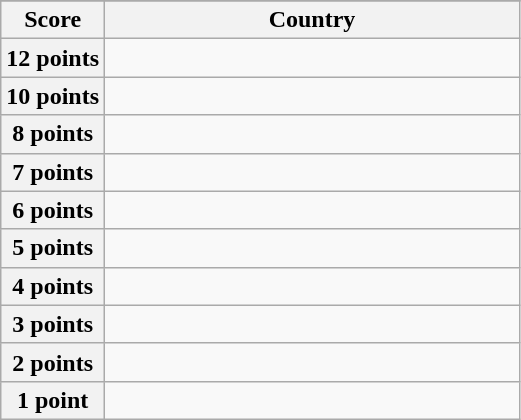<table class="wikitable">
<tr>
</tr>
<tr>
<th scope="col" width="20%">Score</th>
<th scope="col">Country</th>
</tr>
<tr>
<th scope="row">12 points</th>
<td></td>
</tr>
<tr>
<th scope="row">10 points</th>
<td></td>
</tr>
<tr>
<th scope="row">8 points</th>
<td></td>
</tr>
<tr>
<th scope="row">7 points</th>
<td></td>
</tr>
<tr>
<th scope="row">6 points</th>
<td></td>
</tr>
<tr>
<th scope="row">5 points</th>
<td></td>
</tr>
<tr>
<th scope="row">4 points</th>
<td></td>
</tr>
<tr>
<th scope="row">3 points</th>
<td></td>
</tr>
<tr>
<th scope="row">2 points</th>
<td></td>
</tr>
<tr>
<th scope="row">1 point</th>
<td></td>
</tr>
</table>
